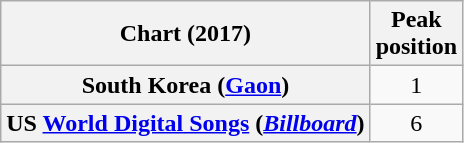<table class="wikitable sortable plainrowheaders">
<tr>
<th>Chart (2017)</th>
<th>Peak<br>position</th>
</tr>
<tr>
<th scope="row">South Korea (<a href='#'>Gaon</a>)</th>
<td align="center">1</td>
</tr>
<tr>
<th scope="row">US <a href='#'>World Digital Songs</a> (<em><a href='#'>Billboard</a></em>)</th>
<td style="text-align:center;">6</td>
</tr>
</table>
